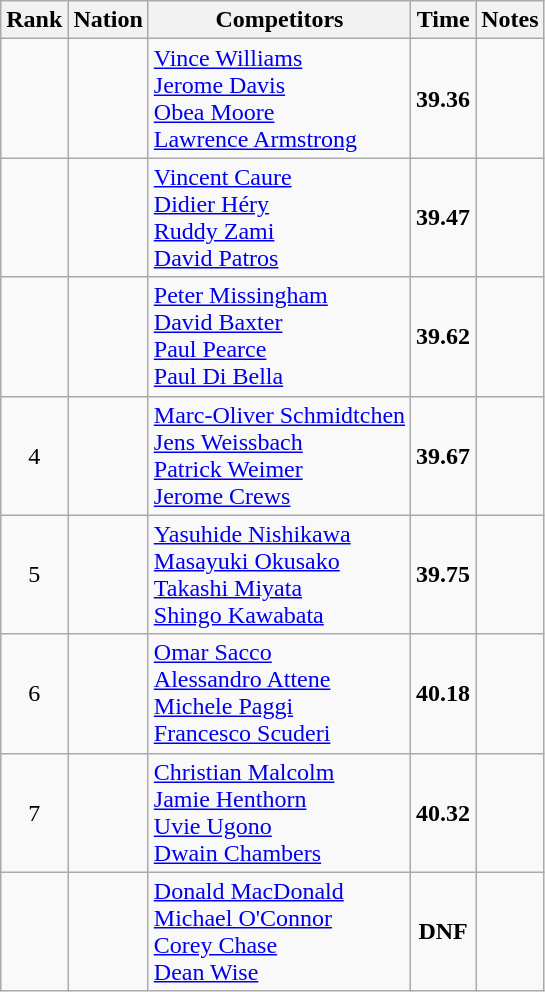<table class="wikitable sortable" style="text-align:center">
<tr>
<th>Rank</th>
<th>Nation</th>
<th>Competitors</th>
<th>Time</th>
<th>Notes</th>
</tr>
<tr>
<td></td>
<td align=left></td>
<td align=left><a href='#'>Vince Williams</a><br><a href='#'>Jerome Davis</a><br><a href='#'>Obea Moore</a><br><a href='#'>Lawrence Armstrong</a></td>
<td><strong>39.36</strong></td>
<td></td>
</tr>
<tr>
<td></td>
<td align=left></td>
<td align=left><a href='#'>Vincent Caure</a><br><a href='#'>Didier Héry</a><br><a href='#'>Ruddy Zami</a><br><a href='#'>David Patros</a></td>
<td><strong>39.47</strong></td>
<td></td>
</tr>
<tr>
<td></td>
<td align=left></td>
<td align=left><a href='#'>Peter Missingham</a><br><a href='#'>David Baxter</a><br><a href='#'>Paul Pearce</a><br><a href='#'>Paul Di Bella</a></td>
<td><strong>39.62</strong></td>
<td></td>
</tr>
<tr>
<td>4</td>
<td align=left></td>
<td align=left><a href='#'>Marc-Oliver Schmidtchen</a><br><a href='#'>Jens Weissbach</a><br><a href='#'>Patrick Weimer</a><br><a href='#'>Jerome Crews</a></td>
<td><strong>39.67</strong></td>
<td></td>
</tr>
<tr>
<td>5</td>
<td align=left></td>
<td align=left><a href='#'>Yasuhide Nishikawa</a><br><a href='#'>Masayuki Okusako</a><br><a href='#'>Takashi Miyata</a><br><a href='#'>Shingo Kawabata</a></td>
<td><strong>39.75</strong></td>
<td></td>
</tr>
<tr>
<td>6</td>
<td align=left></td>
<td align=left><a href='#'>Omar Sacco</a><br><a href='#'>Alessandro Attene</a><br><a href='#'>Michele Paggi</a><br><a href='#'>Francesco Scuderi</a></td>
<td><strong>40.18</strong></td>
<td></td>
</tr>
<tr>
<td>7</td>
<td align=left></td>
<td align=left><a href='#'>Christian Malcolm</a><br><a href='#'>Jamie Henthorn</a><br><a href='#'>Uvie Ugono</a><br><a href='#'>Dwain Chambers</a></td>
<td><strong>40.32</strong></td>
<td></td>
</tr>
<tr>
<td></td>
<td align=left></td>
<td align=left><a href='#'>Donald MacDonald</a><br><a href='#'>Michael O'Connor</a><br><a href='#'>Corey Chase</a><br><a href='#'>Dean Wise</a></td>
<td><strong>DNF</strong></td>
<td></td>
</tr>
</table>
